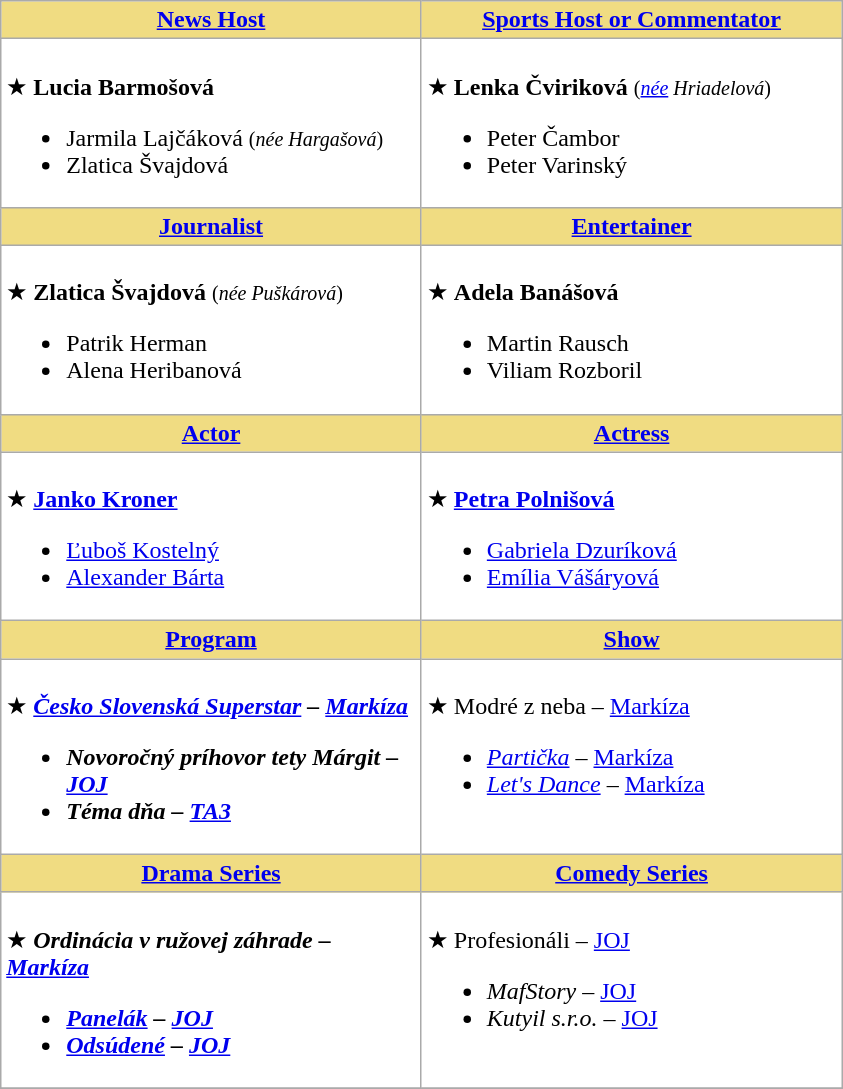<table class=wikitable style="background:white">
<tr>
<th style=background:#F0DC82 width=273><a href='#'>News Host</a></th>
<th style=background:#F0DC82 width=273><a href='#'>Sports Host or Commentator</a></th>
</tr>
<tr>
<td scope=row valign=top><br>★ <strong>Lucia Barmošová</strong><ul><li>Jarmila Lajčáková <small>(<em>née Hargašová</em>)</small></li><li>Zlatica Švajdová</li></ul></td>
<td scope=row valign=top><br>★ <strong>Lenka Čviriková</strong> <small>(<em><a href='#'>née</a> Hriadelová</em>)</small><ul><li>Peter Čambor</li><li>Peter Varinský</li></ul></td>
</tr>
<tr>
<th style=background:#F0DC82 width=273><a href='#'>Journalist</a></th>
<th style=background:#F0DC82 width=273><a href='#'>Entertainer</a></th>
</tr>
<tr>
<td scope=row valign=top><br>★ <strong>Zlatica Švajdová</strong> <small>(<em>née Puškárová</em>)</small><ul><li>Patrik Herman</li><li>Alena Heribanová</li></ul></td>
<td scope=row valign=top><br>★ <strong>Adela Banášová</strong><ul><li>Martin Rausch</li><li>Viliam Rozboril</li></ul></td>
</tr>
<tr>
<th style=background:#F0DC82 width=273><a href='#'>Actor</a></th>
<th style=background:#F0DC82 width=273><a href='#'>Actress</a></th>
</tr>
<tr>
<td scope=row valign=top><br>★ <strong><a href='#'>Janko Kroner</a></strong><ul><li><a href='#'>Ľuboš Kostelný</a></li><li><a href='#'>Alexander Bárta</a></li></ul></td>
<td scope=row valign=top><br>★ <strong><a href='#'>Petra Polnišová</a></strong><ul><li><a href='#'>Gabriela Dzuríková</a></li><li><a href='#'>Emília Vášáryová</a></li></ul></td>
</tr>
<tr>
<th style=background:#F0DC82 width=273><a href='#'>Program</a></th>
<th style=background:#F0DC82 width=273><a href='#'>Show</a></th>
</tr>
<tr>
<td scope=row valign=top><br>★ <strong><em><a href='#'>Česko Slovenská Superstar</a><em> – <a href='#'>Markíza</a><strong><ul><li></em>Novoročný príhovor tety Márgit<em> – <a href='#'>JOJ</a></li><li></em>Téma dňa<em> – <a href='#'>TA3</a></li></ul></td>
<td scope=row valign=top><br>★ </em></strong>Modré z neba</em> – <a href='#'>Markíza</a></strong><ul><li><em><a href='#'>Partička</a></em> – <a href='#'>Markíza</a></li><li><em><a href='#'>Let's Dance</a></em> – <a href='#'>Markíza</a></li></ul></td>
</tr>
<tr>
<th style=background:#F0DC82 width=273><a href='#'>Drama Series</a></th>
<th style=background:#F0DC82 width=273><a href='#'>Comedy Series</a></th>
</tr>
<tr>
<td scope=row valign=top><br>★ <strong><em>Ordinácia v ružovej záhrade<em> – <a href='#'>Markíza</a><strong><ul><li></em><a href='#'>Panelák</a><em> – <a href='#'>JOJ</a></li><li></em><a href='#'>Odsúdené</a><em> – <a href='#'>JOJ</a></li></ul></td>
<td scope=row valign=top><br>★ </em></strong>Profesionáli</em> – <a href='#'>JOJ</a></strong><ul><li><em>MafStory</em> – <a href='#'>JOJ</a></li><li><em>Kutyil s.r.o.</em> – <a href='#'>JOJ</a></li></ul></td>
</tr>
<tr>
</tr>
</table>
